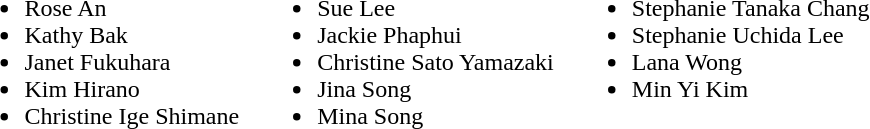<table border="0" cellpadding="5">
<tr valign="top">
<td><br><ul><li>Rose An</li><li>Kathy Bak</li><li>Janet Fukuhara</li><li>Kim Hirano</li><li>Christine Ige Shimane</li></ul></td>
<td><br><ul><li>Sue Lee</li><li>Jackie Phaphui</li><li>Christine Sato Yamazaki</li><li>Jina Song</li><li>Mina Song</li></ul></td>
<td><br><ul><li>Stephanie Tanaka Chang</li><li>Stephanie Uchida Lee</li><li>Lana Wong</li><li>Min Yi Kim</li></ul></td>
</tr>
</table>
